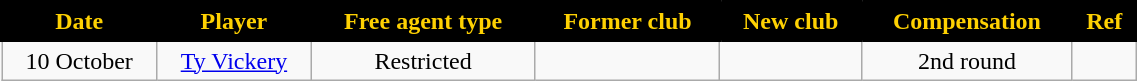<table class="wikitable sortable" style="text-align:center; font-size:100%; width:60%;">
<tr>
<th style="background:black; color:#FED102; border: solid black 2px;">Date</th>
<th style="background:black; color:#FED102; border: solid black 2px;">Player</th>
<th style="background:black; color:#FED102; border: solid black 2px;">Free agent type</th>
<th style="background:black; color:#FED102; border: solid black 2px;">Former club</th>
<th style="background:black; color:#FED102; border: solid black 2px;">New club</th>
<th style="background:black; color:#FED102; border: solid black 2px;">Compensation</th>
<th style="background:black; color:#FED102; border: solid black 2px;">Ref</th>
</tr>
<tr>
<td>10 October</td>
<td><a href='#'>Ty Vickery</a></td>
<td>Restricted</td>
<td></td>
<td></td>
<td>2nd round</td>
<td></td>
</tr>
</table>
